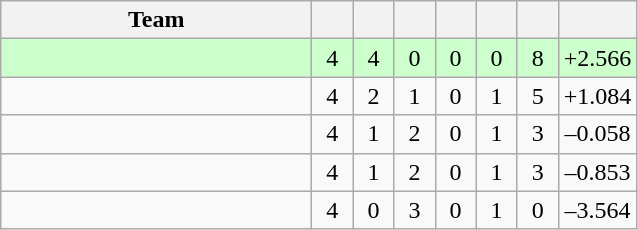<table class="wikitable" style="text-align:center">
<tr>
<th width=200>Team</th>
<th width=20></th>
<th width=20></th>
<th width=20></th>
<th width=20></th>
<th width=20></th>
<th width=20></th>
<th width=45></th>
</tr>
<tr style="background:#cfc;">
<td align="left"></td>
<td>4</td>
<td>4</td>
<td>0</td>
<td>0</td>
<td>0</td>
<td>8</td>
<td>+2.566</td>
</tr>
<tr>
<td align="left"></td>
<td>4</td>
<td>2</td>
<td>1</td>
<td>0</td>
<td>1</td>
<td>5</td>
<td>+1.084</td>
</tr>
<tr>
<td align="left"></td>
<td>4</td>
<td>1</td>
<td>2</td>
<td>0</td>
<td>1</td>
<td>3</td>
<td>–0.058</td>
</tr>
<tr>
<td align="left"></td>
<td>4</td>
<td>1</td>
<td>2</td>
<td>0</td>
<td>1</td>
<td>3</td>
<td>–0.853</td>
</tr>
<tr>
<td align="left"></td>
<td>4</td>
<td>0</td>
<td>3</td>
<td>0</td>
<td>1</td>
<td>0</td>
<td>–3.564</td>
</tr>
</table>
